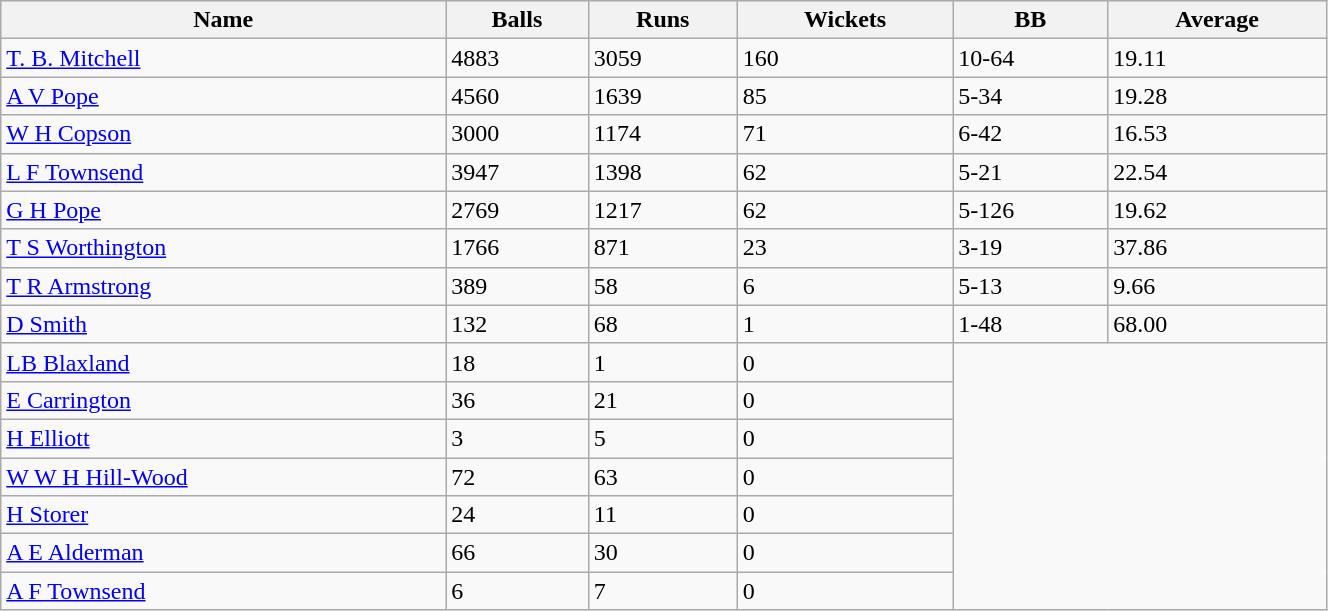<table class="wikitable sortable" style="width:70%;">
<tr style="background:#efefef;">
<th>Name</th>
<th>Balls</th>
<th>Runs</th>
<th>Wickets</th>
<th>BB</th>
<th>Average</th>
</tr>
<tr>
<td><a href='#'>T. B. Mitchell</a></td>
<td>4883</td>
<td>3059</td>
<td>160</td>
<td>10-64</td>
<td>19.11</td>
</tr>
<tr>
<td><a href='#'>A V Pope</a></td>
<td>4560</td>
<td>1639</td>
<td>85</td>
<td>5-34</td>
<td>19.28</td>
</tr>
<tr>
<td><a href='#'>W H Copson</a></td>
<td>3000</td>
<td>1174</td>
<td>71</td>
<td>6-42</td>
<td>16.53</td>
</tr>
<tr>
<td><a href='#'>L F Townsend</a></td>
<td>3947</td>
<td>1398</td>
<td>62</td>
<td>5-21</td>
<td>22.54</td>
</tr>
<tr>
<td><a href='#'>G H Pope</a></td>
<td>2769</td>
<td>1217</td>
<td>62</td>
<td>5-126</td>
<td>19.62</td>
</tr>
<tr>
<td><a href='#'>T S Worthington</a></td>
<td>1766</td>
<td>871</td>
<td>23</td>
<td>3-19</td>
<td>37.86</td>
</tr>
<tr>
<td><a href='#'>T R Armstrong</a></td>
<td>389</td>
<td>58</td>
<td>6</td>
<td>5-13</td>
<td>9.66</td>
</tr>
<tr>
<td><a href='#'>D Smith</a></td>
<td>132</td>
<td>68</td>
<td>1</td>
<td>1-48</td>
<td>68.00</td>
</tr>
<tr>
<td><a href='#'>LB Blaxland</a></td>
<td>18</td>
<td>1</td>
<td>0</td>
</tr>
<tr>
<td><a href='#'>E Carrington</a></td>
<td>36</td>
<td>21</td>
<td>0</td>
</tr>
<tr>
<td><a href='#'>H Elliott</a></td>
<td>3</td>
<td>5</td>
<td>0</td>
</tr>
<tr>
<td><a href='#'>W W H Hill-Wood</a></td>
<td>72</td>
<td>63</td>
<td>0</td>
</tr>
<tr>
<td><a href='#'>H Storer</a></td>
<td>24</td>
<td>11</td>
<td>0</td>
</tr>
<tr>
<td><a href='#'>A E Alderman</a></td>
<td>66</td>
<td>30</td>
<td>0</td>
</tr>
<tr>
<td><a href='#'>A F Townsend</a></td>
<td>6</td>
<td>7</td>
<td>0 </td>
</tr>
</table>
